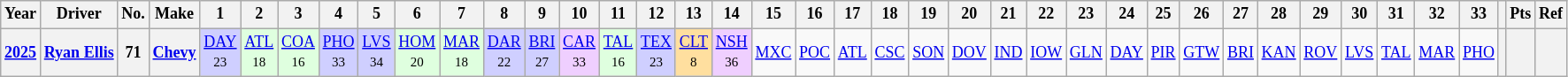<table class="wikitable" style="text-align:center; font-size:75%">
<tr>
<th>Year</th>
<th>Driver</th>
<th>No.</th>
<th>Make</th>
<th>1</th>
<th>2</th>
<th>3</th>
<th>4</th>
<th>5</th>
<th>6</th>
<th>7</th>
<th>8</th>
<th>9</th>
<th>10</th>
<th>11</th>
<th>12</th>
<th>13</th>
<th>14</th>
<th>15</th>
<th>16</th>
<th>17</th>
<th>18</th>
<th>19</th>
<th>20</th>
<th>21</th>
<th>22</th>
<th>23</th>
<th>24</th>
<th>25</th>
<th>26</th>
<th>27</th>
<th>28</th>
<th>29</th>
<th>30</th>
<th>31</th>
<th>32</th>
<th>33</th>
<th></th>
<th>Pts</th>
<th>Ref</th>
</tr>
<tr>
<th><a href='#'>2025</a></th>
<th><a href='#'>Ryan Ellis</a></th>
<th>71</th>
<th><a href='#'>Chevy</a></th>
<td style="background:#CFCFFF;"><a href='#'>DAY</a><br><small>23</small></td>
<td style="background:#DFFFDF;"><a href='#'>ATL</a><br><small>18</small></td>
<td style="background:#DFFFDF;"><a href='#'>COA</a><br><small>16</small></td>
<td style="background:#CFCFFF;"><a href='#'>PHO</a><br><small>33</small></td>
<td style="background:#CFCFFF;"><a href='#'>LVS</a><br><small>34</small></td>
<td style="background:#DFFFDF;"><a href='#'>HOM</a><br><small>20</small></td>
<td style="background:#DFFFDF;"><a href='#'>MAR</a><br><small>18</small></td>
<td style="background:#CFCFFF;"><a href='#'>DAR</a><br><small>22</small></td>
<td style="background:#CFCFFF;"><a href='#'>BRI</a><br><small>27</small></td>
<td style="background:#EFCFFF;"><a href='#'>CAR</a><br><small>33</small></td>
<td style="background:#DFFFDF;"><a href='#'>TAL</a><br><small>16</small></td>
<td style="background:#CFCFFF;"><a href='#'>TEX</a><br><small>23</small></td>
<td style="background:#FFDF9F;"><a href='#'>CLT</a><br><small>8</small></td>
<td style="background:#EFCFFF;"><a href='#'>NSH</a><br><small>36</small></td>
<td><a href='#'>MXC</a></td>
<td><a href='#'>POC</a></td>
<td><a href='#'>ATL</a></td>
<td><a href='#'>CSC</a></td>
<td><a href='#'>SON</a></td>
<td><a href='#'>DOV</a></td>
<td><a href='#'>IND</a></td>
<td><a href='#'>IOW</a></td>
<td><a href='#'>GLN</a></td>
<td><a href='#'>DAY</a></td>
<td><a href='#'>PIR</a></td>
<td><a href='#'>GTW</a></td>
<td><a href='#'>BRI</a></td>
<td><a href='#'>KAN</a></td>
<td><a href='#'>ROV</a></td>
<td><a href='#'>LVS</a></td>
<td><a href='#'>TAL</a></td>
<td><a href='#'>MAR</a></td>
<td><a href='#'>PHO</a></td>
<th></th>
<th></th>
<th></th>
</tr>
</table>
